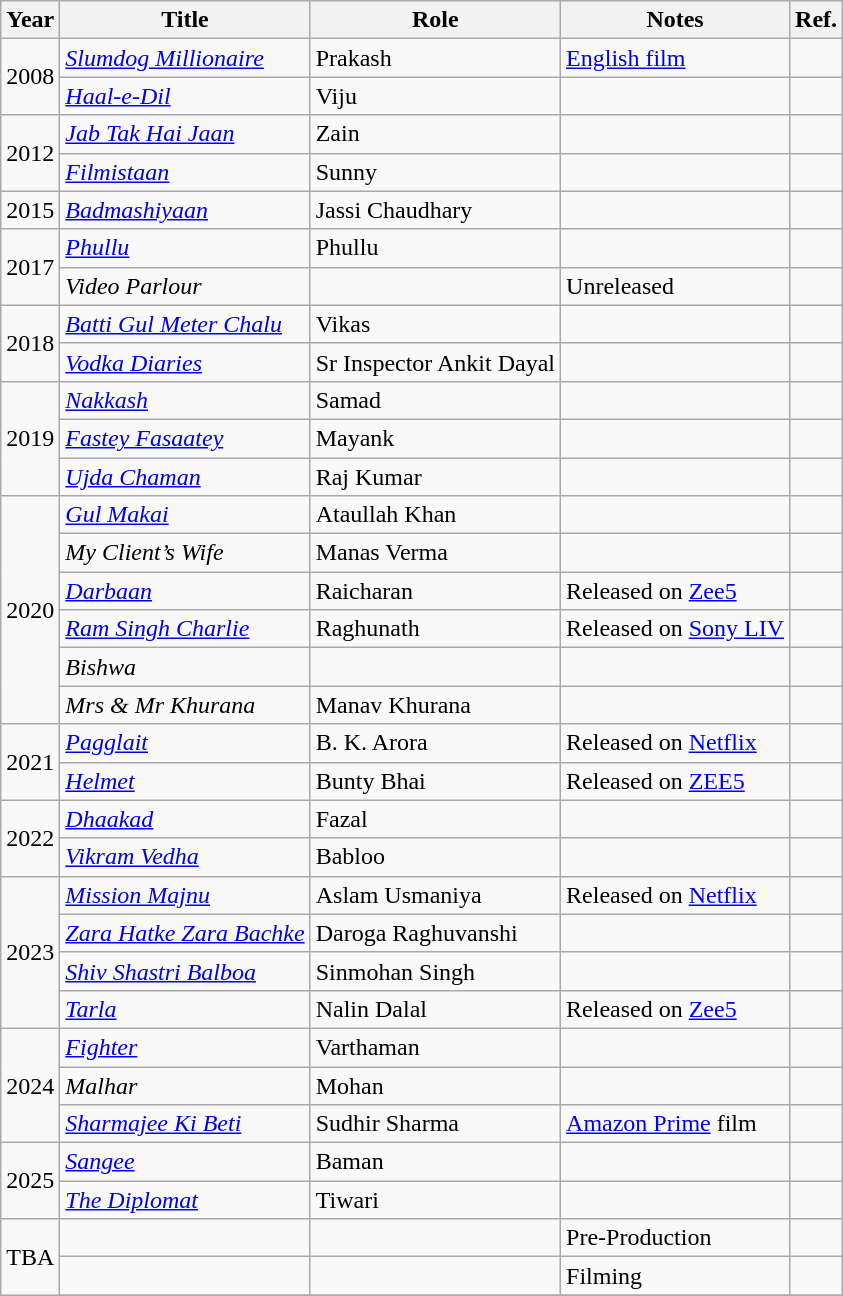<table class="wikitable sortable">
<tr>
<th>Year</th>
<th>Title</th>
<th>Role</th>
<th class="unsortable">Notes</th>
<th>Ref.</th>
</tr>
<tr>
<td rowspan=2>2008</td>
<td><em><a href='#'>Slumdog Millionaire</a></em></td>
<td>Prakash</td>
<td><a href='#'>English film</a></td>
<td></td>
</tr>
<tr>
<td><em><a href='#'>Haal-e-Dil</a></em></td>
<td>Viju</td>
<td></td>
<td></td>
</tr>
<tr>
<td rowspan=2>2012</td>
<td><em><a href='#'>Jab Tak Hai Jaan</a></em></td>
<td>Zain</td>
<td></td>
<td></td>
</tr>
<tr>
<td><em><a href='#'>Filmistaan</a></em></td>
<td>Sunny</td>
<td></td>
<td></td>
</tr>
<tr>
<td>2015</td>
<td><em><a href='#'>Badmashiyaan</a></em></td>
<td>Jassi Chaudhary</td>
<td></td>
<td></td>
</tr>
<tr>
<td rowspan=2>2017</td>
<td><em><a href='#'>Phullu</a></em></td>
<td>Phullu</td>
<td></td>
<td></td>
</tr>
<tr>
<td><em>Video Parlour</em></td>
<td></td>
<td>Unreleased</td>
<td></td>
</tr>
<tr>
<td rowspan=2>2018</td>
<td><em><a href='#'>Batti Gul Meter Chalu</a></em></td>
<td>Vikas</td>
<td></td>
<td></td>
</tr>
<tr>
<td><em><a href='#'>Vodka Diaries</a></em></td>
<td>Sr Inspector Ankit Dayal</td>
<td></td>
<td></td>
</tr>
<tr>
<td rowspan=3>2019</td>
<td><em><a href='#'>Nakkash</a></em></td>
<td>Samad</td>
<td></td>
<td></td>
</tr>
<tr>
<td><em><a href='#'>Fastey Fasaatey </a></em></td>
<td>Mayank</td>
<td></td>
<td></td>
</tr>
<tr>
<td><em><a href='#'>Ujda Chaman</a></em></td>
<td>Raj Kumar</td>
<td></td>
<td></td>
</tr>
<tr>
<td rowspan=6>2020</td>
<td><em><a href='#'>Gul Makai</a></em></td>
<td>Ataullah Khan</td>
<td></td>
<td></td>
</tr>
<tr>
<td><em>My Client’s Wife</em></td>
<td>Manas Verma</td>
<td></td>
<td></td>
</tr>
<tr>
<td><em><a href='#'>Darbaan</a></em></td>
<td>Raicharan</td>
<td>Released on <a href='#'>Zee5</a></td>
<td></td>
</tr>
<tr>
<td><em><a href='#'>Ram Singh Charlie</a></em></td>
<td>Raghunath</td>
<td>Released on <a href='#'>Sony LIV</a></td>
<td></td>
</tr>
<tr>
<td><em>Bishwa</em></td>
<td></td>
<td></td>
<td></td>
</tr>
<tr>
<td><em>Mrs & Mr Khurana</em></td>
<td>Manav Khurana</td>
<td></td>
<td></td>
</tr>
<tr>
<td rowspan=2>2021</td>
<td><em><a href='#'>Pagglait</a></em></td>
<td>B. K. Arora</td>
<td>Released on <a href='#'>Netflix</a></td>
<td></td>
</tr>
<tr>
<td><em><a href='#'>Helmet</a></em></td>
<td>Bunty Bhai</td>
<td>Released on <a href='#'>ZEE5</a></td>
<td></td>
</tr>
<tr>
<td rowspan=2>2022</td>
<td><em><a href='#'>Dhaakad</a></em></td>
<td>Fazal</td>
<td></td>
<td></td>
</tr>
<tr>
<td><em><a href='#'>Vikram Vedha</a></em></td>
<td>Babloo</td>
<td></td>
<td></td>
</tr>
<tr>
<td rowspan=4>2023</td>
<td><em><a href='#'>Mission Majnu</a></em></td>
<td>Aslam Usmaniya</td>
<td>Released on <a href='#'>Netflix</a></td>
<td></td>
</tr>
<tr>
<td><em><a href='#'>Zara Hatke Zara Bachke</a></em></td>
<td>Daroga Raghuvanshi</td>
<td></td>
<td></td>
</tr>
<tr>
<td><em><a href='#'>Shiv Shastri Balboa</a></em></td>
<td>Sinmohan Singh</td>
<td></td>
<td></td>
</tr>
<tr>
<td><em><a href='#'>Tarla</a></em></td>
<td>Nalin Dalal</td>
<td>Released on <a href='#'>Zee5</a></td>
<td></td>
</tr>
<tr>
<td rowspan=3>2024</td>
<td><em><a href='#'>Fighter</a></em></td>
<td>Varthaman</td>
<td></td>
<td></td>
</tr>
<tr>
<td><em>Malhar</em></td>
<td>Mohan</td>
<td></td>
<td></td>
</tr>
<tr>
<td><em><a href='#'>Sharmajee Ki Beti</a></em></td>
<td>Sudhir Sharma</td>
<td><a href='#'>Amazon Prime</a> film</td>
<td></td>
</tr>
<tr>
<td rowspan=2>2025</td>
<td><em><a href='#'>Sangee</a></em></td>
<td>Baman</td>
<td></td>
<td></td>
</tr>
<tr>
<td><em><a href='#'>The Diplomat</a></em></td>
<td>Tiwari</td>
<td></td>
<td></td>
</tr>
<tr>
<td rowspan="3">TBA</td>
<td></td>
<td></td>
<td>Pre-Production</td>
<td></td>
</tr>
<tr>
<td></td>
<td></td>
<td>Filming</td>
<td></td>
</tr>
<tr>
</tr>
</table>
